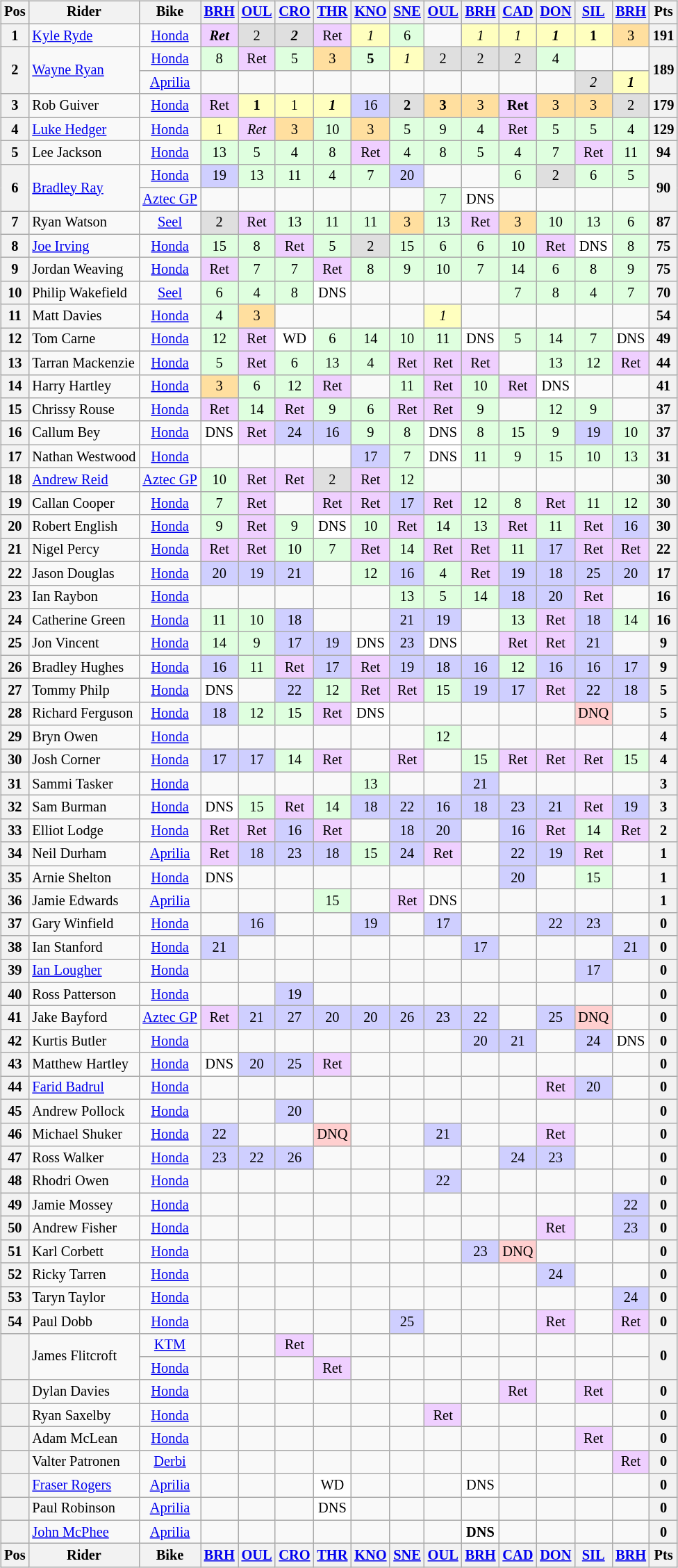<table>
<tr>
<td><br><table class="wikitable" style="font-size: 85%; text-align: center;">
<tr valign="top">
<th valign="middle">Pos</th>
<th valign="middle">Rider</th>
<th valign="middle">Bike</th>
<th><a href='#'>BRH</a><br></th>
<th><a href='#'>OUL</a><br></th>
<th><a href='#'>CRO</a><br></th>
<th><a href='#'>THR</a><br></th>
<th><a href='#'>KNO</a><br></th>
<th><a href='#'>SNE</a><br></th>
<th><a href='#'>OUL</a><br></th>
<th><a href='#'>BRH</a><br></th>
<th><a href='#'>CAD</a><br></th>
<th><a href='#'>DON</a><br></th>
<th><a href='#'>SIL</a><br></th>
<th><a href='#'>BRH</a><br></th>
<th valign="middle">Pts</th>
</tr>
<tr>
<th>1</th>
<td align="left"> <a href='#'>Kyle Ryde</a></td>
<td><a href='#'>Honda</a></td>
<td style="background:#EFCFFF;"><strong><em>Ret</em></strong></td>
<td style="background:#dfdfdf;">2</td>
<td style="background:#dfdfdf;"><strong><em>2</em></strong></td>
<td style="background:#EFCFFF;">Ret</td>
<td style="background:#ffffbf;"><em>1</em></td>
<td style="background:#dfffdf;">6</td>
<td></td>
<td style="background:#ffffbf;"><em>1</em></td>
<td style="background:#ffffbf;"><em>1</em></td>
<td style="background:#ffffbf;"><strong><em>1</em></strong></td>
<td style="background:#ffffbf;"><strong>1</strong></td>
<td style="background:#ffdf9f;">3</td>
<th>191</th>
</tr>
<tr>
<th rowspan=2>2</th>
<td align="left" rowspan=2> <a href='#'>Wayne Ryan</a></td>
<td><a href='#'>Honda</a></td>
<td style="background:#dfffdf;">8</td>
<td style="background:#EFCFFF;">Ret</td>
<td style="background:#dfffdf;">5</td>
<td style="background:#ffdf9f;">3</td>
<td style="background:#dfffdf;"><strong>5</strong></td>
<td style="background:#ffffbf;"><em>1</em></td>
<td style="background:#dfdfdf;">2</td>
<td style="background:#dfdfdf;">2</td>
<td style="background:#dfdfdf;">2</td>
<td style="background:#dfffdf;">4</td>
<td></td>
<td></td>
<th rowspan=2>189</th>
</tr>
<tr>
<td><a href='#'>Aprilia</a></td>
<td></td>
<td></td>
<td></td>
<td></td>
<td></td>
<td></td>
<td></td>
<td></td>
<td></td>
<td></td>
<td style="background:#dfdfdf;"><em>2</em></td>
<td style="background:#ffffbf;"><strong><em>1</em></strong></td>
</tr>
<tr>
<th>3</th>
<td align="left"> Rob Guiver</td>
<td><a href='#'>Honda</a></td>
<td style="background:#EFCFFF;">Ret</td>
<td style="background:#ffffbf;"><strong>1</strong></td>
<td style="background:#ffffbf;">1</td>
<td style="background:#ffffbf;"><strong><em>1</em></strong></td>
<td style="background:#CFCFFF;">16</td>
<td style="background:#dfdfdf;"><strong>2</strong></td>
<td style="background:#ffdf9f;"><strong>3</strong></td>
<td style="background:#ffdf9f;">3</td>
<td style="background:#EFCFFF;"><strong>Ret</strong></td>
<td style="background:#ffdf9f;">3</td>
<td style="background:#ffdf9f;">3</td>
<td style="background:#dfdfdf;">2</td>
<th>179</th>
</tr>
<tr>
<th>4</th>
<td align="left"> <a href='#'>Luke Hedger</a></td>
<td><a href='#'>Honda</a></td>
<td style="background:#ffffbf;">1</td>
<td style="background:#EFCFFF;"><em>Ret</em></td>
<td style="background:#ffdf9f;">3</td>
<td style="background:#dfffdf;">10</td>
<td style="background:#ffdf9f;">3</td>
<td style="background:#dfffdf;">5</td>
<td style="background:#dfffdf;">9</td>
<td style="background:#dfffdf;">4</td>
<td style="background:#EFCFFF;">Ret</td>
<td style="background:#dfffdf;">5</td>
<td style="background:#dfffdf;">5</td>
<td style="background:#dfffdf;">4</td>
<th>129</th>
</tr>
<tr>
<th>5</th>
<td align="left"> Lee Jackson</td>
<td><a href='#'>Honda</a></td>
<td style="background:#dfffdf;">13</td>
<td style="background:#dfffdf;">5</td>
<td style="background:#dfffdf;">4</td>
<td style="background:#dfffdf;">8</td>
<td style="background:#EFCFFF;">Ret</td>
<td style="background:#dfffdf;">4</td>
<td style="background:#dfffdf;">8</td>
<td style="background:#dfffdf;">5</td>
<td style="background:#dfffdf;">4</td>
<td style="background:#dfffdf;">7</td>
<td style="background:#EFCFFF;">Ret</td>
<td style="background:#dfffdf;">11</td>
<th>94</th>
</tr>
<tr>
<th rowspan=2>6</th>
<td align="left" rowspan=2> <a href='#'>Bradley Ray</a></td>
<td><a href='#'>Honda</a></td>
<td style="background:#CFCFFF;">19</td>
<td style="background:#dfffdf;">13</td>
<td style="background:#dfffdf;">11</td>
<td style="background:#dfffdf;">4</td>
<td style="background:#dfffdf;">7</td>
<td style="background:#CFCFFF;">20</td>
<td></td>
<td></td>
<td style="background:#dfffdf;">6</td>
<td style="background:#dfdfdf;">2</td>
<td style="background:#dfffdf;">6</td>
<td style="background:#dfffdf;">5</td>
<th rowspan=2>90</th>
</tr>
<tr>
<td><a href='#'>Aztec GP</a></td>
<td></td>
<td></td>
<td></td>
<td></td>
<td></td>
<td></td>
<td style="background:#dfffdf;">7</td>
<td style="background:#FFFFFF;">DNS</td>
<td></td>
<td></td>
<td></td>
<td></td>
</tr>
<tr>
<th>7</th>
<td align="left"> Ryan Watson</td>
<td><a href='#'>Seel</a></td>
<td style="background:#dfdfdf;">2</td>
<td style="background:#EFCFFF;">Ret</td>
<td style="background:#dfffdf;">13</td>
<td style="background:#dfffdf;">11</td>
<td style="background:#dfffdf;">11</td>
<td style="background:#ffdf9f;">3</td>
<td style="background:#dfffdf;">13</td>
<td style="background:#EFCFFF;">Ret</td>
<td style="background:#ffdf9f;">3</td>
<td style="background:#dfffdf;">10</td>
<td style="background:#dfffdf;">13</td>
<td style="background:#dfffdf;">6</td>
<th>87</th>
</tr>
<tr>
<th>8</th>
<td align="left"> <a href='#'>Joe Irving</a></td>
<td><a href='#'>Honda</a></td>
<td style="background:#dfffdf;">15</td>
<td style="background:#dfffdf;">8</td>
<td style="background:#EFCFFF;">Ret</td>
<td style="background:#dfffdf;">5</td>
<td style="background:#dfdfdf;">2</td>
<td style="background:#dfffdf;">15</td>
<td style="background:#dfffdf;">6</td>
<td style="background:#dfffdf;">6</td>
<td style="background:#dfffdf;">10</td>
<td style="background:#EFCFFF;">Ret</td>
<td style="background:#FFFFFF;">DNS</td>
<td style="background:#dfffdf;">8</td>
<th>75</th>
</tr>
<tr>
<th>9</th>
<td align="left"> Jordan Weaving</td>
<td><a href='#'>Honda</a></td>
<td style="background:#EFCFFF;">Ret</td>
<td style="background:#dfffdf;">7</td>
<td style="background:#dfffdf;">7</td>
<td style="background:#EFCFFF;">Ret</td>
<td style="background:#dfffdf;">8</td>
<td style="background:#dfffdf;">9</td>
<td style="background:#dfffdf;">10</td>
<td style="background:#dfffdf;">7</td>
<td style="background:#dfffdf;">14</td>
<td style="background:#dfffdf;">6</td>
<td style="background:#dfffdf;">8</td>
<td style="background:#dfffdf;">9</td>
<th>75</th>
</tr>
<tr>
<th>10</th>
<td align="left"> Philip Wakefield</td>
<td><a href='#'>Seel</a></td>
<td style="background:#dfffdf;">6</td>
<td style="background:#dfffdf;">4</td>
<td style="background:#dfffdf;">8</td>
<td style="background:#FFFFFF;">DNS</td>
<td></td>
<td></td>
<td></td>
<td></td>
<td style="background:#dfffdf;">7</td>
<td style="background:#dfffdf;">8</td>
<td style="background:#dfffdf;">4</td>
<td style="background:#dfffdf;">7</td>
<th>70</th>
</tr>
<tr>
<th>11</th>
<td align="left"> Matt Davies</td>
<td><a href='#'>Honda</a></td>
<td style="background:#dfffdf;">4</td>
<td style="background:#ffdf9f;">3</td>
<td></td>
<td></td>
<td></td>
<td></td>
<td style="background:#ffffbf;"><em>1</em></td>
<td></td>
<td></td>
<td></td>
<td></td>
<td></td>
<th>54</th>
</tr>
<tr>
<th>12</th>
<td align="left"> Tom Carne</td>
<td><a href='#'>Honda</a></td>
<td style="background:#dfffdf;">12</td>
<td style="background:#EFCFFF;">Ret</td>
<td style="background:#ffffff;">WD</td>
<td style="background:#dfffdf;">6</td>
<td style="background:#dfffdf;">14</td>
<td style="background:#dfffdf;">10</td>
<td style="background:#dfffdf;">11</td>
<td style="background:#ffffff;">DNS</td>
<td style="background:#dfffdf;">5</td>
<td style="background:#dfffdf;">14</td>
<td style="background:#dfffdf;">7</td>
<td style="background:#ffffff;">DNS</td>
<th>49</th>
</tr>
<tr>
<th>13</th>
<td align="left"> Tarran Mackenzie</td>
<td><a href='#'>Honda</a></td>
<td style="background:#dfffdf;">5</td>
<td style="background:#EFCFFF;">Ret</td>
<td style="background:#dfffdf;">6</td>
<td style="background:#dfffdf;">13</td>
<td style="background:#dfffdf;">4</td>
<td style="background:#EFCFFF;">Ret</td>
<td style="background:#EFCFFF;">Ret</td>
<td style="background:#EFCFFF;">Ret</td>
<td></td>
<td style="background:#dfffdf;">13</td>
<td style="background:#dfffdf;">12</td>
<td style="background:#EFCFFF;">Ret</td>
<th>44</th>
</tr>
<tr>
<th>14</th>
<td align="left"> Harry Hartley</td>
<td><a href='#'>Honda</a></td>
<td style="background:#ffdf9f;">3</td>
<td style="background:#dfffdf;">6</td>
<td style="background:#dfffdf;">12</td>
<td style="background:#EFCFFF;">Ret</td>
<td></td>
<td style="background:#dfffdf;">11</td>
<td style="background:#EFCFFF;">Ret</td>
<td style="background:#dfffdf;">10</td>
<td style="background:#EFCFFF;">Ret</td>
<td style="background:#FFFFFF;">DNS</td>
<td></td>
<td></td>
<th>41</th>
</tr>
<tr>
<th>15</th>
<td align="left"> Chrissy Rouse</td>
<td><a href='#'>Honda</a></td>
<td style="background:#EFCFFF;">Ret</td>
<td style="background:#dfffdf;">14</td>
<td style="background:#EFCFFF;">Ret</td>
<td style="background:#dfffdf;">9</td>
<td style="background:#dfffdf;">6</td>
<td style="background:#EFCFFF;">Ret</td>
<td style="background:#EFCFFF;">Ret</td>
<td style="background:#dfffdf;">9</td>
<td></td>
<td style="background:#dfffdf;">12</td>
<td style="background:#dfffdf;">9</td>
<td></td>
<th>37</th>
</tr>
<tr>
<th>16</th>
<td align="left"> Callum Bey</td>
<td><a href='#'>Honda</a></td>
<td style="background:#FFFFFF;">DNS</td>
<td style="background:#EFCFFF;">Ret</td>
<td style="background:#CFCFFF;">24</td>
<td style="background:#CFCFFF;">16</td>
<td style="background:#dfffdf;">9</td>
<td style="background:#dfffdf;">8</td>
<td style="background:#FFFFFF;">DNS</td>
<td style="background:#dfffdf;">8</td>
<td style="background:#dfffdf;">15</td>
<td style="background:#dfffdf;">9</td>
<td style="background:#CFCFFF;">19</td>
<td style="background:#dfffdf;">10</td>
<th>37</th>
</tr>
<tr>
<th>17</th>
<td align="left"> Nathan Westwood</td>
<td><a href='#'>Honda</a></td>
<td></td>
<td></td>
<td></td>
<td></td>
<td style="background:#CFCFFF;">17</td>
<td style="background:#dfffdf;">7</td>
<td style="background:#FFFFFF;">DNS</td>
<td style="background:#dfffdf;">11</td>
<td style="background:#dfffdf;">9</td>
<td style="background:#dfffdf;">15</td>
<td style="background:#dfffdf;">10</td>
<td style="background:#dfffdf;">13</td>
<th>31</th>
</tr>
<tr>
<th>18</th>
<td align="left"> <a href='#'>Andrew Reid</a></td>
<td><a href='#'>Aztec GP</a></td>
<td style="background:#dfffdf;">10</td>
<td style="background:#EFCFFF;">Ret</td>
<td style="background:#EFCFFF;">Ret</td>
<td style="background:#dfdfdf;">2</td>
<td style="background:#EFCFFF;">Ret</td>
<td style="background:#dfffdf;">12</td>
<td></td>
<td></td>
<td></td>
<td></td>
<td></td>
<td></td>
<th>30</th>
</tr>
<tr>
<th>19</th>
<td align="left"> Callan Cooper</td>
<td><a href='#'>Honda</a></td>
<td style="background:#dfffdf;">7</td>
<td style="background:#EFCFFF;">Ret</td>
<td></td>
<td style="background:#EFCFFF;">Ret</td>
<td style="background:#EFCFFF;">Ret</td>
<td style="background:#CFCFFF;">17</td>
<td style="background:#EFCFFF;">Ret</td>
<td style="background:#dfffdf;">12</td>
<td style="background:#dfffdf;">8</td>
<td style="background:#EFCFFF;">Ret</td>
<td style="background:#dfffdf;">11</td>
<td style="background:#dfffdf;">12</td>
<th>30</th>
</tr>
<tr>
<th>20</th>
<td align="left"> Robert English</td>
<td><a href='#'>Honda</a></td>
<td style="background:#dfffdf;">9</td>
<td style="background:#EFCFFF;">Ret</td>
<td style="background:#dfffdf;">9</td>
<td style="background:#FFFFFF;">DNS</td>
<td style="background:#dfffdf;">10</td>
<td style="background:#EFCFFF;">Ret</td>
<td style="background:#dfffdf;">14</td>
<td style="background:#dfffdf;">13</td>
<td style="background:#EFCFFF;">Ret</td>
<td style="background:#dfffdf;">11</td>
<td style="background:#EFCFFF;">Ret</td>
<td style="background:#CFCFFF;">16</td>
<th>30</th>
</tr>
<tr>
<th>21</th>
<td align="left"> Nigel Percy</td>
<td><a href='#'>Honda</a></td>
<td style="background:#EFCFFF;">Ret</td>
<td style="background:#EFCFFF;">Ret</td>
<td style="background:#dfffdf;">10</td>
<td style="background:#dfffdf;">7</td>
<td style="background:#EFCFFF;">Ret</td>
<td style="background:#dfffdf;">14</td>
<td style="background:#EFCFFF;">Ret</td>
<td style="background:#EFCFFF;">Ret</td>
<td style="background:#dfffdf;">11</td>
<td style="background:#CFCFFF;">17</td>
<td style="background:#EFCFFF;">Ret</td>
<td style="background:#EFCFFF;">Ret</td>
<th>22</th>
</tr>
<tr>
<th>22</th>
<td align="left"> Jason Douglas</td>
<td><a href='#'>Honda</a></td>
<td style="background:#CFCFFF;">20</td>
<td style="background:#CFCFFF;">19</td>
<td style="background:#CFCFFF;">21</td>
<td></td>
<td style="background:#dfffdf;">12</td>
<td style="background:#CFCFFF;">16</td>
<td style="background:#dfffdf;">4</td>
<td style="background:#EFCFFF;">Ret</td>
<td style="background:#CFCFFF;">19</td>
<td style="background:#CFCFFF;">18</td>
<td style="background:#CFCFFF;">25</td>
<td style="background:#CFCFFF;">20</td>
<th>17</th>
</tr>
<tr>
<th>23</th>
<td align="left"> Ian Raybon</td>
<td><a href='#'>Honda</a></td>
<td></td>
<td></td>
<td></td>
<td></td>
<td></td>
<td style="background:#dfffdf;">13</td>
<td style="background:#dfffdf;">5</td>
<td style="background:#dfffdf;">14</td>
<td style="background:#CFCFFF;">18</td>
<td style="background:#CFCFFF;">20</td>
<td style="background:#EFCFFF;">Ret</td>
<td></td>
<th>16</th>
</tr>
<tr>
<th>24</th>
<td align="left"> Catherine Green</td>
<td><a href='#'>Honda</a></td>
<td style="background:#dfffdf;">11</td>
<td style="background:#dfffdf;">10</td>
<td style="background:#CFCFFF;">18</td>
<td></td>
<td></td>
<td style="background:#CFCFFF;">21</td>
<td style="background:#CFCFFF;">19</td>
<td></td>
<td style="background:#dfffdf;">13</td>
<td style="background:#EFCFFF;">Ret</td>
<td style="background:#CFCFFF;">18</td>
<td style="background:#dfffdf;">14</td>
<th>16</th>
</tr>
<tr>
<th>25</th>
<td align="left"> Jon Vincent</td>
<td><a href='#'>Honda</a></td>
<td style="background:#dfffdf;">14</td>
<td style="background:#dfffdf;">9</td>
<td style="background:#CFCFFF;">17</td>
<td style="background:#CFCFFF;">19</td>
<td style="background:#FFFFFF;">DNS</td>
<td style="background:#CFCFFF;">23</td>
<td style="background:#FFFFFF;">DNS</td>
<td></td>
<td style="background:#EFCFFF;">Ret</td>
<td style="background:#EFCFFF;">Ret</td>
<td style="background:#CFCFFF;">21</td>
<td></td>
<th>9</th>
</tr>
<tr>
<th>26</th>
<td align="left"> Bradley Hughes</td>
<td><a href='#'>Honda</a></td>
<td style="background:#CFCFFF;">16</td>
<td style="background:#dfffdf;">11</td>
<td style="background:#EFCFFF;">Ret</td>
<td style="background:#CFCFFF;">17</td>
<td style="background:#EFCFFF;">Ret</td>
<td style="background:#CFCFFF;">19</td>
<td style="background:#CFCFFF;">18</td>
<td style="background:#CFCFFF;">16</td>
<td style="background:#dfffdf;">12</td>
<td style="background:#CFCFFF;">16</td>
<td style="background:#CFCFFF;">16</td>
<td style="background:#CFCFFF;">17</td>
<th>9</th>
</tr>
<tr>
<th>27</th>
<td align="left"> Tommy Philp</td>
<td><a href='#'>Honda</a></td>
<td style="background:#FFFFFF;">DNS</td>
<td></td>
<td style="background:#CFCFFF;">22</td>
<td style="background:#dfffdf;">12</td>
<td style="background:#EFCFFF;">Ret</td>
<td style="background:#EFCFFF;">Ret</td>
<td style="background:#dfffdf;">15</td>
<td style="background:#CFCFFF;">19</td>
<td style="background:#CFCFFF;">17</td>
<td style="background:#EFCFFF;">Ret</td>
<td style="background:#CFCFFF;">22</td>
<td style="background:#CFCFFF;">18</td>
<th>5</th>
</tr>
<tr>
<th>28</th>
<td align="left"> Richard Ferguson</td>
<td><a href='#'>Honda</a></td>
<td style="background:#CFCFFF;">18</td>
<td style="background:#dfffdf;">12</td>
<td style="background:#dfffdf;">15</td>
<td style="background:#EFCFFF;">Ret</td>
<td style="background:#FFFFFF;">DNS</td>
<td></td>
<td></td>
<td></td>
<td></td>
<td></td>
<td style="background:#FFCFCF;">DNQ</td>
<td></td>
<th>5</th>
</tr>
<tr>
<th>29</th>
<td align="left"> Bryn Owen</td>
<td><a href='#'>Honda</a></td>
<td></td>
<td></td>
<td></td>
<td></td>
<td></td>
<td></td>
<td style="background:#dfffdf;">12</td>
<td></td>
<td></td>
<td></td>
<td></td>
<td></td>
<th>4</th>
</tr>
<tr>
<th>30</th>
<td align="left"> Josh Corner</td>
<td><a href='#'>Honda</a></td>
<td style="background:#CFCFFF;">17</td>
<td style="background:#CFCFFF;">17</td>
<td style="background:#dfffdf;">14</td>
<td style="background:#EFCFFF;">Ret</td>
<td></td>
<td style="background:#EFCFFF;">Ret</td>
<td></td>
<td style="background:#dfffdf;">15</td>
<td style="background:#EFCFFF;">Ret</td>
<td style="background:#EFCFFF;">Ret</td>
<td style="background:#EFCFFF;">Ret</td>
<td style="background:#dfffdf;">15</td>
<th>4</th>
</tr>
<tr>
<th>31</th>
<td align="left"> Sammi Tasker</td>
<td><a href='#'>Honda</a></td>
<td></td>
<td></td>
<td></td>
<td></td>
<td style="background:#dfffdf;">13</td>
<td></td>
<td></td>
<td style="background:#CFCFFF;">21</td>
<td></td>
<td></td>
<td></td>
<td></td>
<th>3</th>
</tr>
<tr>
<th>32</th>
<td align="left"> Sam Burman</td>
<td><a href='#'>Honda</a></td>
<td style="background:#FFFFFF;">DNS</td>
<td style="background:#dfffdf;">15</td>
<td style="background:#EFCFFF;">Ret</td>
<td style="background:#dfffdf;">14</td>
<td style="background:#CFCFFF;">18</td>
<td style="background:#CFCFFF;">22</td>
<td style="background:#CFCFFF;">16</td>
<td style="background:#CFCFFF;">18</td>
<td style="background:#CFCFFF;">23</td>
<td style="background:#CFCFFF;">21</td>
<td style="background:#EFCFFF;">Ret</td>
<td style="background:#CFCFFF;">19</td>
<th>3</th>
</tr>
<tr>
<th>33</th>
<td align="left"> Elliot Lodge</td>
<td><a href='#'>Honda</a></td>
<td style="background:#EFCFFF;">Ret</td>
<td style="background:#EFCFFF;">Ret</td>
<td style="background:#CFCFFF;">16</td>
<td style="background:#EFCFFF;">Ret</td>
<td></td>
<td style="background:#CFCFFF;">18</td>
<td style="background:#CFCFFF;">20</td>
<td></td>
<td style="background:#CFCFFF;">16</td>
<td style="background:#EFCFFF;">Ret</td>
<td style="background:#dfffdf;">14</td>
<td style="background:#EFCFFF;">Ret</td>
<th>2</th>
</tr>
<tr>
<th>34</th>
<td align="left"> Neil Durham</td>
<td><a href='#'>Aprilia</a></td>
<td style="background:#EFCFFF;">Ret</td>
<td style="background:#CFCFFF;">18</td>
<td style="background:#CFCFFF;">23</td>
<td style="background:#CFCFFF;">18</td>
<td style="background:#dfffdf;">15</td>
<td style="background:#CFCFFF;">24</td>
<td style="background:#EFCFFF;">Ret</td>
<td></td>
<td style="background:#CFCFFF;">22</td>
<td style="background:#CFCFFF;">19</td>
<td style="background:#EFCFFF;">Ret</td>
<td></td>
<th>1</th>
</tr>
<tr>
<th>35</th>
<td align="left"> Arnie Shelton</td>
<td><a href='#'>Honda</a></td>
<td style="background:#FFFFFF;">DNS</td>
<td></td>
<td></td>
<td></td>
<td></td>
<td></td>
<td></td>
<td></td>
<td style="background:#CFCFFF;">20</td>
<td></td>
<td style="background:#dfffdf;">15</td>
<td></td>
<th>1</th>
</tr>
<tr>
<th>36</th>
<td align="left"> Jamie Edwards</td>
<td><a href='#'>Aprilia</a></td>
<td></td>
<td></td>
<td></td>
<td style="background:#dfffdf;">15</td>
<td></td>
<td style="background:#EFCFFF;">Ret</td>
<td style="background:#FFFFFF;">DNS</td>
<td></td>
<td></td>
<td></td>
<td></td>
<td></td>
<th>1</th>
</tr>
<tr>
<th>37</th>
<td align="left"> Gary Winfield</td>
<td><a href='#'>Honda</a></td>
<td></td>
<td style="background:#CFCFFF;">16</td>
<td></td>
<td></td>
<td style="background:#CFCFFF;">19</td>
<td></td>
<td style="background:#CFCFFF;">17</td>
<td></td>
<td></td>
<td style="background:#CFCFFF;">22</td>
<td style="background:#CFCFFF;">23</td>
<td></td>
<th>0</th>
</tr>
<tr>
<th>38</th>
<td align="left"> Ian Stanford</td>
<td><a href='#'>Honda</a></td>
<td style="background:#CFCFFF;">21</td>
<td></td>
<td></td>
<td></td>
<td></td>
<td></td>
<td></td>
<td style="background:#CFCFFF;">17</td>
<td></td>
<td></td>
<td></td>
<td style="background:#CFCFFF;">21</td>
<th>0</th>
</tr>
<tr>
<th>39</th>
<td align="left"> <a href='#'>Ian Lougher</a></td>
<td><a href='#'>Honda</a></td>
<td></td>
<td></td>
<td></td>
<td></td>
<td></td>
<td></td>
<td></td>
<td></td>
<td></td>
<td></td>
<td style="background:#CFCFFF;">17</td>
<td></td>
<th>0</th>
</tr>
<tr>
<th>40</th>
<td align="left"> Ross Patterson</td>
<td><a href='#'>Honda</a></td>
<td></td>
<td></td>
<td style="background:#CFCFFF;">19</td>
<td></td>
<td></td>
<td></td>
<td></td>
<td></td>
<td></td>
<td></td>
<td></td>
<td></td>
<th>0</th>
</tr>
<tr>
<th>41</th>
<td align="left"> Jake Bayford</td>
<td><a href='#'>Aztec GP</a></td>
<td style="background:#EFCFFF;">Ret</td>
<td style="background:#CFCFFF;">21</td>
<td style="background:#CFCFFF;">27</td>
<td style="background:#CFCFFF;">20</td>
<td style="background:#CFCFFF;">20</td>
<td style="background:#CFCFFF;">26</td>
<td style="background:#CFCFFF;">23</td>
<td style="background:#CFCFFF;">22</td>
<td></td>
<td style="background:#CFCFFF;">25</td>
<td style="background:#FFCFCF;">DNQ</td>
<td></td>
<th>0</th>
</tr>
<tr>
<th>42</th>
<td align="left"> Kurtis Butler</td>
<td><a href='#'>Honda</a></td>
<td></td>
<td></td>
<td></td>
<td></td>
<td></td>
<td></td>
<td></td>
<td style="background:#CFCFFF;">20</td>
<td style="background:#CFCFFF;">21</td>
<td></td>
<td style="background:#CFCFFF;">24</td>
<td style="background:#FFFFFF;">DNS</td>
<th>0</th>
</tr>
<tr>
<th>43</th>
<td align="left"> Matthew Hartley</td>
<td><a href='#'>Honda</a></td>
<td style="background:#FFFFFF;">DNS</td>
<td style="background:#CFCFFF;">20</td>
<td style="background:#CFCFFF;">25</td>
<td style="background:#EFCFFF;">Ret</td>
<td></td>
<td></td>
<td></td>
<td></td>
<td></td>
<td></td>
<td></td>
<td></td>
<th>0</th>
</tr>
<tr>
<th>44</th>
<td align="left"> <a href='#'>Farid Badrul</a></td>
<td><a href='#'>Honda</a></td>
<td></td>
<td></td>
<td></td>
<td></td>
<td></td>
<td></td>
<td></td>
<td></td>
<td></td>
<td style="background:#EFCFFF;">Ret</td>
<td style="background:#CFCFFF;">20</td>
<td></td>
<th>0</th>
</tr>
<tr>
<th>45</th>
<td align="left"> Andrew Pollock</td>
<td><a href='#'>Honda</a></td>
<td></td>
<td></td>
<td style="background:#CFCFFF;">20</td>
<td></td>
<td></td>
<td></td>
<td></td>
<td></td>
<td></td>
<td></td>
<td></td>
<td></td>
<th>0</th>
</tr>
<tr>
<th>46</th>
<td align="left"> Michael Shuker</td>
<td><a href='#'>Honda</a></td>
<td style="background:#CFCFFF;">22</td>
<td></td>
<td></td>
<td style="background:#FFCFCF;">DNQ</td>
<td></td>
<td></td>
<td style="background:#CFCFFF;">21</td>
<td></td>
<td></td>
<td style="background:#EFCFFF;">Ret</td>
<td></td>
<td></td>
<th>0</th>
</tr>
<tr>
<th>47</th>
<td align="left"> Ross Walker</td>
<td><a href='#'>Honda</a></td>
<td style="background:#CFCFFF;">23</td>
<td style="background:#CFCFFF;">22</td>
<td style="background:#CFCFFF;">26</td>
<td></td>
<td></td>
<td></td>
<td></td>
<td></td>
<td style="background:#CFCFFF;">24</td>
<td style="background:#CFCFFF;">23</td>
<td></td>
<td></td>
<th>0</th>
</tr>
<tr>
<th>48</th>
<td align="left"> Rhodri Owen</td>
<td><a href='#'>Honda</a></td>
<td></td>
<td></td>
<td></td>
<td></td>
<td></td>
<td></td>
<td style="background:#CFCFFF;">22</td>
<td></td>
<td></td>
<td></td>
<td></td>
<td></td>
<th>0</th>
</tr>
<tr>
<th>49</th>
<td align="left"> Jamie Mossey</td>
<td><a href='#'>Honda</a></td>
<td></td>
<td></td>
<td></td>
<td></td>
<td></td>
<td></td>
<td></td>
<td></td>
<td></td>
<td></td>
<td></td>
<td style="background:#CFCFFF;">22</td>
<th>0</th>
</tr>
<tr>
<th>50</th>
<td align="left"> Andrew Fisher</td>
<td><a href='#'>Honda</a></td>
<td></td>
<td></td>
<td></td>
<td></td>
<td></td>
<td></td>
<td></td>
<td></td>
<td></td>
<td style="background:#EFCFFF;">Ret</td>
<td></td>
<td style="background:#CFCFFF;">23</td>
<th>0</th>
</tr>
<tr>
<th>51</th>
<td align="left"> Karl Corbett</td>
<td><a href='#'>Honda</a></td>
<td></td>
<td></td>
<td></td>
<td></td>
<td></td>
<td></td>
<td></td>
<td style="background:#CFCFFF;">23</td>
<td style="background:#FFCFCF;">DNQ</td>
<td></td>
<td></td>
<td></td>
<th>0</th>
</tr>
<tr>
<th>52</th>
<td align="left"> Ricky Tarren</td>
<td><a href='#'>Honda</a></td>
<td></td>
<td></td>
<td></td>
<td></td>
<td></td>
<td></td>
<td></td>
<td></td>
<td></td>
<td style="background:#CFCFFF;">24</td>
<td></td>
<td></td>
<th>0</th>
</tr>
<tr>
<th>53</th>
<td align="left"> Taryn Taylor</td>
<td><a href='#'>Honda</a></td>
<td></td>
<td></td>
<td></td>
<td></td>
<td></td>
<td></td>
<td></td>
<td></td>
<td></td>
<td></td>
<td></td>
<td style="background:#CFCFFF;">24</td>
<th>0</th>
</tr>
<tr>
<th>54</th>
<td align="left"> Paul Dobb</td>
<td><a href='#'>Honda</a></td>
<td></td>
<td></td>
<td></td>
<td></td>
<td></td>
<td style="background:#CFCFFF;">25</td>
<td></td>
<td></td>
<td></td>
<td style="background:#EFCFFF;">Ret</td>
<td></td>
<td style="background:#EFCFFF;">Ret</td>
<th>0</th>
</tr>
<tr>
<th rowspan=2></th>
<td align="left" rowspan=2> James Flitcroft</td>
<td><a href='#'>KTM</a></td>
<td></td>
<td></td>
<td style="background:#EFCFFF;">Ret</td>
<td></td>
<td></td>
<td></td>
<td></td>
<td></td>
<td></td>
<td></td>
<td></td>
<td></td>
<th rowspan=2>0</th>
</tr>
<tr>
<td><a href='#'>Honda</a></td>
<td></td>
<td></td>
<td></td>
<td style="background:#EFCFFF;">Ret</td>
<td></td>
<td></td>
<td></td>
<td></td>
<td></td>
<td></td>
<td></td>
<td></td>
</tr>
<tr>
<th></th>
<td align="left"> Dylan Davies</td>
<td><a href='#'>Honda</a></td>
<td></td>
<td></td>
<td></td>
<td></td>
<td></td>
<td></td>
<td></td>
<td></td>
<td style="background:#EFCFFF;">Ret</td>
<td></td>
<td style="background:#EFCFFF;">Ret</td>
<td></td>
<th>0</th>
</tr>
<tr>
<th></th>
<td align="left"> Ryan Saxelby</td>
<td><a href='#'>Honda</a></td>
<td></td>
<td></td>
<td></td>
<td></td>
<td></td>
<td></td>
<td style="background:#EFCFFF;">Ret</td>
<td></td>
<td></td>
<td></td>
<td></td>
<td></td>
<th>0</th>
</tr>
<tr>
<th></th>
<td align="left"> Adam McLean</td>
<td><a href='#'>Honda</a></td>
<td></td>
<td></td>
<td></td>
<td></td>
<td></td>
<td></td>
<td></td>
<td></td>
<td></td>
<td></td>
<td style="background:#EFCFFF;">Ret</td>
<td></td>
<th>0</th>
</tr>
<tr>
<th></th>
<td align="left"> Valter Patronen</td>
<td><a href='#'>Derbi</a></td>
<td></td>
<td></td>
<td></td>
<td></td>
<td></td>
<td></td>
<td></td>
<td></td>
<td></td>
<td></td>
<td></td>
<td style="background:#EFCFFF;">Ret</td>
<th>0</th>
</tr>
<tr>
<th></th>
<td align="left"> <a href='#'>Fraser Rogers</a></td>
<td><a href='#'>Aprilia</a></td>
<td></td>
<td></td>
<td></td>
<td style="background:#FFFFFF;">WD</td>
<td></td>
<td></td>
<td></td>
<td style="background:#FFFFFF;">DNS</td>
<td></td>
<td></td>
<td></td>
<td></td>
<th>0</th>
</tr>
<tr>
<th></th>
<td align="left"> Paul Robinson</td>
<td><a href='#'>Aprilia</a></td>
<td></td>
<td></td>
<td></td>
<td style="background:#FFFFFF;">DNS</td>
<td></td>
<td></td>
<td></td>
<td></td>
<td></td>
<td></td>
<td></td>
<td></td>
<th>0</th>
</tr>
<tr>
<th></th>
<td align="left"> <a href='#'>John McPhee</a></td>
<td><a href='#'>Aprilia</a></td>
<td></td>
<td></td>
<td></td>
<td></td>
<td></td>
<td></td>
<td></td>
<td style="background:#FFFFFF;"><strong>DNS</strong></td>
<td></td>
<td></td>
<td></td>
<td></td>
<th>0</th>
</tr>
<tr valign="top">
<th valign="middle">Pos</th>
<th valign="middle">Rider</th>
<th valign="middle">Bike</th>
<th><a href='#'>BRH</a><br></th>
<th><a href='#'>OUL</a><br></th>
<th><a href='#'>CRO</a><br></th>
<th><a href='#'>THR</a><br></th>
<th><a href='#'>KNO</a><br></th>
<th><a href='#'>SNE</a><br></th>
<th><a href='#'>OUL</a><br></th>
<th><a href='#'>BRH</a><br></th>
<th><a href='#'>CAD</a><br></th>
<th><a href='#'>DON</a><br></th>
<th><a href='#'>SIL</a><br></th>
<th><a href='#'>BRH</a><br></th>
<th valign="middle">Pts</th>
</tr>
</table>
</td>
<td valign="top"></td>
</tr>
</table>
